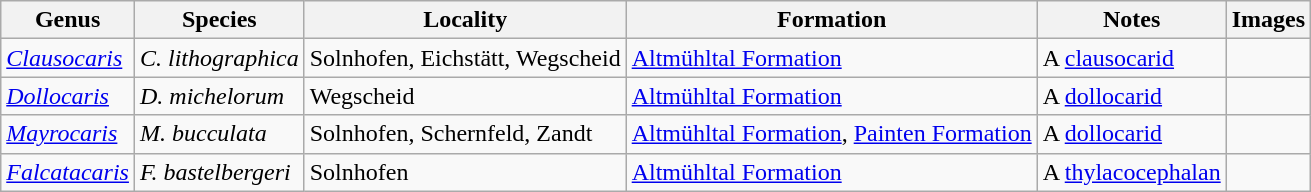<table class="wikitable">
<tr>
<th>Genus</th>
<th>Species</th>
<th>Locality</th>
<th>Formation</th>
<th>Notes</th>
<th>Images</th>
</tr>
<tr>
<td><em><a href='#'>Clausocaris</a></em></td>
<td><em>C. lithographica</em></td>
<td>Solnhofen, Eichstätt, Wegscheid</td>
<td><a href='#'>Altmühltal Formation</a></td>
<td>A <a href='#'>clausocarid</a></td>
<td></td>
</tr>
<tr>
<td><em><a href='#'>Dollocaris</a></em></td>
<td><em>D. michelorum</em></td>
<td>Wegscheid</td>
<td><a href='#'>Altmühltal Formation</a></td>
<td>A <a href='#'>dollocarid</a></td>
<td></td>
</tr>
<tr>
<td><em><a href='#'>Mayrocaris</a></em></td>
<td><em>M. bucculata</em></td>
<td>Solnhofen, Schernfeld, Zandt</td>
<td><a href='#'>Altmühltal Formation</a>, <a href='#'>Painten Formation</a></td>
<td>A <a href='#'>dollocarid</a></td>
<td></td>
</tr>
<tr>
<td><em><a href='#'>Falcatacaris</a></em></td>
<td><em>F. bastelbergeri</em></td>
<td>Solnhofen</td>
<td><a href='#'>Altmühltal Formation</a></td>
<td>A <a href='#'>thylacocephalan</a></td>
<td></td>
</tr>
</table>
